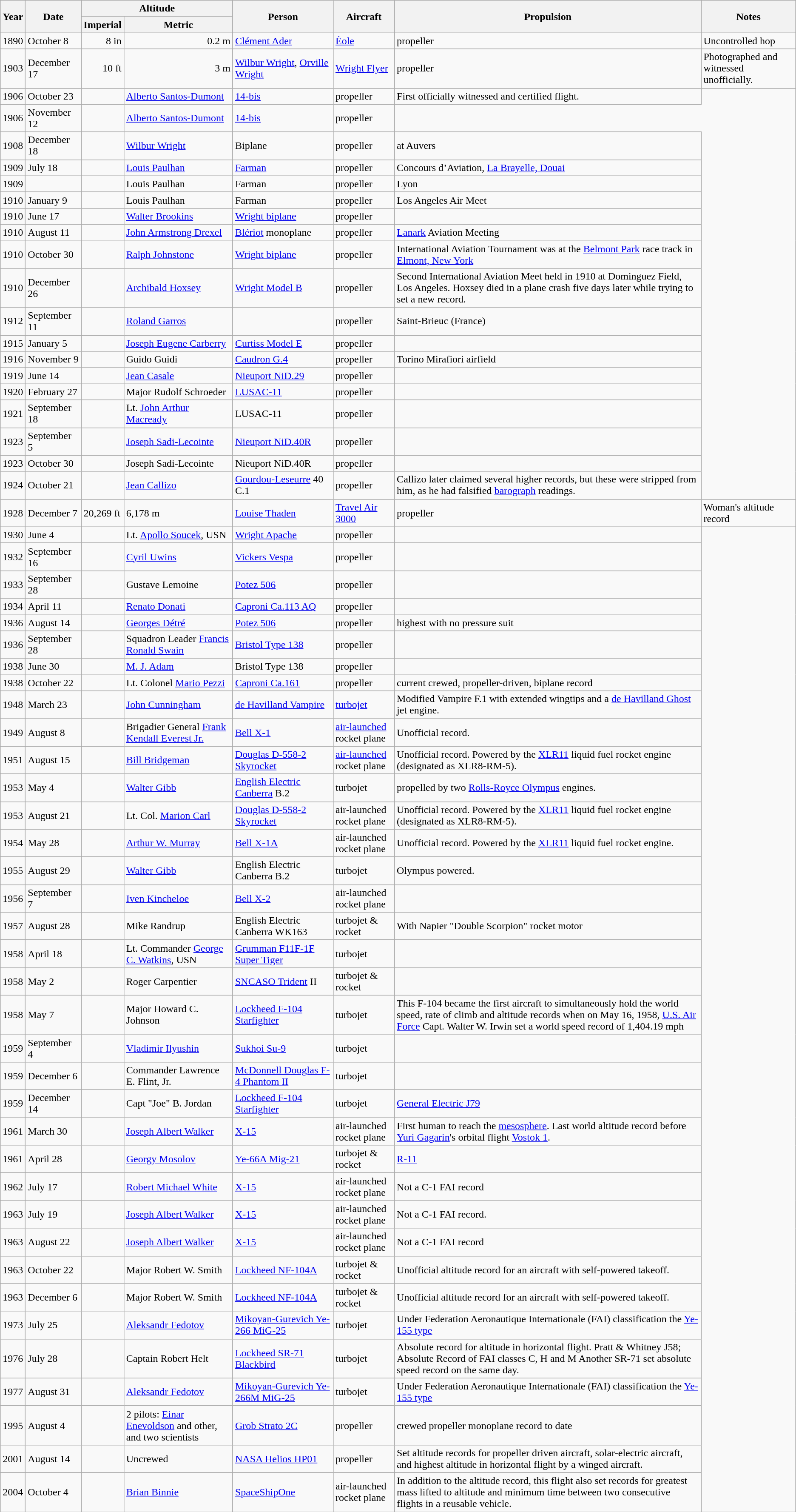<table class="wikitable sortable">
<tr>
<th rowspan=2>Year</th>
<th rowspan="2" style="width:80px;">Date</th>
<th colspan=2>Altitude</th>
<th rowspan="2" style="width:150px;">Person</th>
<th rowspan=2>Aircraft</th>
<th rowspan=2>Propulsion</th>
<th rowspan=2>Notes</th>
</tr>
<tr>
<th data-sort-type="number">Imperial</th>
<th data-sort-type="number">Metric</th>
</tr>
<tr>
<td>1890</td>
<td>October 8</td>
<td style="text-align:right;">8 in</td>
<td style="text-align:right;">0.2 m</td>
<td><a href='#'>Clément Ader</a></td>
<td><a href='#'>Éole</a></td>
<td>propeller</td>
<td>Uncontrolled hop</td>
</tr>
<tr>
<td>1903</td>
<td>December 17</td>
<td style="text-align:right;">10 ft</td>
<td style="text-align:right;">3 m</td>
<td><a href='#'>Wilbur Wright</a>, <a href='#'>Orville Wright</a></td>
<td><a href='#'>Wright Flyer</a></td>
<td>propeller</td>
<td>Photographed and witnessed unofficially.</td>
</tr>
<tr>
<td>1906</td>
<td>October 23</td>
<td></td>
<td><a href='#'>Alberto Santos-Dumont</a></td>
<td><a href='#'>14-bis</a></td>
<td>propeller</td>
<td>First officially witnessed and certified flight.</td>
</tr>
<tr>
<td>1906</td>
<td>November 12</td>
<td></td>
<td><a href='#'>Alberto Santos-Dumont</a></td>
<td><a href='#'>14-bis</a></td>
<td>propeller</td>
</tr>
<tr>
<td>1908</td>
<td>December 18</td>
<td></td>
<td><a href='#'>Wilbur Wright</a></td>
<td>Biplane</td>
<td>propeller</td>
<td>at Auvers</td>
</tr>
<tr>
<td>1909</td>
<td>July 18</td>
<td></td>
<td><a href='#'>Louis Paulhan</a></td>
<td><a href='#'>Farman</a></td>
<td>propeller</td>
<td>Concours d’Aviation, <a href='#'>La Brayelle, Douai</a></td>
</tr>
<tr>
<td>1909</td>
<td></td>
<td></td>
<td>Louis Paulhan</td>
<td>Farman</td>
<td>propeller</td>
<td>Lyon</td>
</tr>
<tr>
<td>1910</td>
<td>January 9</td>
<td></td>
<td>Louis Paulhan</td>
<td>Farman</td>
<td>propeller</td>
<td>Los Angeles Air Meet</td>
</tr>
<tr>
<td>1910</td>
<td>June 17</td>
<td></td>
<td><a href='#'>Walter Brookins</a></td>
<td><a href='#'>Wright biplane</a></td>
<td>propeller</td>
<td></td>
</tr>
<tr>
<td>1910</td>
<td>August 11</td>
<td></td>
<td><a href='#'>John Armstrong Drexel</a></td>
<td><a href='#'>Blériot</a> monoplane</td>
<td>propeller</td>
<td><a href='#'>Lanark</a> Aviation Meeting</td>
</tr>
<tr>
<td>1910</td>
<td>October 30</td>
<td></td>
<td><a href='#'>Ralph Johnstone</a></td>
<td><a href='#'>Wright biplane</a></td>
<td>propeller</td>
<td>International Aviation Tournament was at the <a href='#'>Belmont Park</a> race track in <a href='#'>Elmont, New York</a></td>
</tr>
<tr>
<td>1910</td>
<td>December 26</td>
<td></td>
<td><a href='#'>Archibald Hoxsey</a></td>
<td><a href='#'>Wright Model B</a></td>
<td>propeller</td>
<td>Second International Aviation Meet held in 1910 at Dominguez Field, Los Angeles. Hoxsey died in a plane crash five days later while trying to set a new record.</td>
</tr>
<tr>
<td>1912</td>
<td>September 11</td>
<td></td>
<td><a href='#'>Roland Garros</a></td>
<td></td>
<td>propeller</td>
<td>Saint-Brieuc (France) </td>
</tr>
<tr>
<td>1915</td>
<td>January 5</td>
<td></td>
<td><a href='#'>Joseph Eugene Carberry</a></td>
<td><a href='#'>Curtiss Model E</a></td>
<td>propeller</td>
<td></td>
</tr>
<tr>
<td>1916</td>
<td>November 9</td>
<td></td>
<td>Guido Guidi</td>
<td><a href='#'>Caudron G.4</a></td>
<td>propeller</td>
<td>Torino Mirafiori airfield</td>
</tr>
<tr>
<td>1919</td>
<td>June 14</td>
<td></td>
<td><a href='#'>Jean Casale</a></td>
<td><a href='#'>Nieuport NiD.29</a></td>
<td>propeller</td>
<td></td>
</tr>
<tr>
<td>1920</td>
<td>February 27</td>
<td></td>
<td>Major Rudolf Schroeder</td>
<td><a href='#'>LUSAC-11</a></td>
<td>propeller</td>
<td></td>
</tr>
<tr>
<td>1921</td>
<td>September 18</td>
<td></td>
<td>Lt. <a href='#'>John Arthur Macready</a></td>
<td>LUSAC-11</td>
<td>propeller</td>
<td></td>
</tr>
<tr>
<td>1923</td>
<td>September 5</td>
<td></td>
<td><a href='#'>Joseph Sadi-Lecointe</a></td>
<td><a href='#'>Nieuport NiD.40R</a></td>
<td>propeller</td>
<td></td>
</tr>
<tr>
<td>1923</td>
<td>October 30</td>
<td></td>
<td>Joseph Sadi-Lecointe</td>
<td>Nieuport NiD.40R</td>
<td>propeller</td>
<td></td>
</tr>
<tr>
<td>1924</td>
<td>October 21</td>
<td></td>
<td><a href='#'>Jean Callizo</a></td>
<td><a href='#'>Gourdou-Leseurre</a> 40 C.1</td>
<td>propeller</td>
<td> Callizo later claimed several higher records, but these were stripped from him, as he had falsified <a href='#'>barograph</a> readings.</td>
</tr>
<tr>
<td>1928</td>
<td>December 7</td>
<td>20,269 ft</td>
<td>6,178 m</td>
<td><a href='#'>Louise Thaden</a></td>
<td><a href='#'>Travel Air 3000</a></td>
<td>propeller</td>
<td>Woman's altitude record</td>
</tr>
<tr>
<td>1930</td>
<td>June 4</td>
<td></td>
<td>Lt.  <a href='#'>Apollo Soucek</a>, USN</td>
<td><a href='#'>Wright Apache</a></td>
<td>propeller</td>
<td></td>
</tr>
<tr>
<td>1932</td>
<td>September 16</td>
<td></td>
<td><a href='#'>Cyril Uwins</a></td>
<td><a href='#'>Vickers Vespa</a></td>
<td>propeller</td>
<td></td>
</tr>
<tr>
<td>1933</td>
<td>September 28</td>
<td></td>
<td>Gustave Lemoine</td>
<td><a href='#'>Potez 506</a></td>
<td>propeller</td>
<td></td>
</tr>
<tr>
<td>1934</td>
<td>April 11</td>
<td></td>
<td><a href='#'>Renato Donati</a></td>
<td><a href='#'>Caproni Ca.113 AQ</a></td>
<td>propeller</td>
<td></td>
</tr>
<tr>
<td>1936</td>
<td>August 14</td>
<td></td>
<td><a href='#'>Georges Détré</a></td>
<td><a href='#'>Potez 506</a></td>
<td>propeller</td>
<td>highest with no pressure suit</td>
</tr>
<tr>
<td>1936</td>
<td>September 28</td>
<td></td>
<td>Squadron Leader <a href='#'>Francis Ronald Swain</a></td>
<td><a href='#'>Bristol Type 138</a></td>
<td>propeller</td>
<td></td>
</tr>
<tr>
<td>1938</td>
<td>June 30</td>
<td></td>
<td><a href='#'>M. J. Adam</a></td>
<td>Bristol Type 138</td>
<td>propeller</td>
<td></td>
</tr>
<tr>
<td>1938</td>
<td>October 22</td>
<td></td>
<td>Lt. Colonel <a href='#'>Mario Pezzi</a></td>
<td><a href='#'>Caproni Ca.161</a></td>
<td>propeller</td>
<td>current crewed, propeller-driven, biplane record</td>
</tr>
<tr>
<td>1948</td>
<td>March 23</td>
<td></td>
<td><a href='#'>John Cunningham</a></td>
<td><a href='#'>de Havilland Vampire</a></td>
<td><a href='#'>turbojet</a></td>
<td>Modified Vampire F.1 with extended wingtips and a <a href='#'>de Havilland Ghost</a> jet engine.</td>
</tr>
<tr>
<td>1949</td>
<td>August 8</td>
<td></td>
<td>Brigadier General <a href='#'>Frank Kendall Everest Jr.</a></td>
<td><a href='#'>Bell X-1</a></td>
<td><a href='#'>air-launched</a> rocket plane</td>
<td>Unofficial record.</td>
</tr>
<tr>
<td>1951</td>
<td>August 15</td>
<td></td>
<td><a href='#'>Bill Bridgeman</a></td>
<td><a href='#'>Douglas D-558-2 Skyrocket</a></td>
<td><a href='#'>air-launched</a> rocket plane</td>
<td>Unofficial record. Powered by the <a href='#'>XLR11</a> liquid fuel rocket engine (designated as XLR8-RM-5).</td>
</tr>
<tr>
<td>1953</td>
<td>May 4</td>
<td></td>
<td><a href='#'>Walter Gibb</a></td>
<td><a href='#'>English Electric Canberra</a> B.2</td>
<td>turbojet</td>
<td>propelled by two <a href='#'>Rolls-Royce Olympus</a> engines.</td>
</tr>
<tr>
<td>1953</td>
<td>August 21</td>
<td></td>
<td>Lt. Col. <a href='#'>Marion Carl</a></td>
<td><a href='#'>Douglas D-558-2 Skyrocket</a></td>
<td>air-launched rocket plane</td>
<td>Unofficial record. Powered by the <a href='#'>XLR11</a> liquid fuel rocket engine (designated as XLR8-RM-5).</td>
</tr>
<tr>
<td>1954</td>
<td>May 28</td>
<td></td>
<td><a href='#'>Arthur W. Murray</a></td>
<td><a href='#'>Bell X-1A</a></td>
<td>air-launched rocket plane</td>
<td>Unofficial record. Powered by the <a href='#'>XLR11</a> liquid fuel rocket engine.</td>
</tr>
<tr>
<td>1955</td>
<td>August 29</td>
<td></td>
<td><a href='#'>Walter Gibb</a></td>
<td>English Electric Canberra B.2</td>
<td>turbojet</td>
<td>Olympus powered.</td>
</tr>
<tr>
<td>1956</td>
<td>September 7</td>
<td></td>
<td><a href='#'>Iven Kincheloe</a></td>
<td><a href='#'>Bell X-2</a></td>
<td>air-launched rocket plane</td>
<td></td>
</tr>
<tr>
<td>1957</td>
<td>August 28</td>
<td></td>
<td>Mike Randrup</td>
<td>English Electric Canberra WK163</td>
<td>turbojet & rocket</td>
<td>With Napier "Double Scorpion" rocket motor</td>
</tr>
<tr>
<td>1958</td>
<td>April 18</td>
<td></td>
<td>Lt. Commander <a href='#'>George C. Watkins</a>, USN</td>
<td><a href='#'>Grumman F11F-1F Super Tiger</a></td>
<td>turbojet</td>
<td></td>
</tr>
<tr>
<td>1958</td>
<td>May 2</td>
<td></td>
<td>Roger Carpentier</td>
<td><a href='#'>SNCASO Trident</a> II</td>
<td>turbojet & rocket</td>
<td></td>
</tr>
<tr>
<td>1958</td>
<td>May 7</td>
<td></td>
<td>Major Howard C. Johnson</td>
<td><a href='#'>Lockheed F-104 Starfighter</a></td>
<td>turbojet</td>
<td>This F-104 became the first aircraft to simultaneously hold the world speed, rate of climb and altitude records when on May 16, 1958, <a href='#'>U.S. Air Force</a> Capt. Walter W. Irwin set a world speed record of 1,404.19 mph</td>
</tr>
<tr>
<td>1959</td>
<td>September 4</td>
<td></td>
<td><a href='#'>Vladimir Ilyushin</a></td>
<td><a href='#'>Sukhoi Su-9</a></td>
<td>turbojet</td>
<td></td>
</tr>
<tr>
<td>1959</td>
<td>December 6</td>
<td></td>
<td>Commander Lawrence E. Flint, Jr.</td>
<td><a href='#'>McDonnell Douglas F-4 Phantom II</a></td>
<td>turbojet</td>
<td></td>
</tr>
<tr>
<td>1959</td>
<td>December 14</td>
<td></td>
<td>Capt "Joe" B. Jordan</td>
<td><a href='#'>Lockheed F-104 Starfighter</a></td>
<td>turbojet</td>
<td><a href='#'>General Electric J79</a></td>
</tr>
<tr>
<td>1961</td>
<td>March 30</td>
<td></td>
<td><a href='#'>Joseph Albert Walker</a></td>
<td><a href='#'>X-15</a></td>
<td>air-launched rocket plane</td>
<td>First human to reach the <a href='#'>mesosphere</a>. Last world altitude record before <a href='#'>Yuri Gagarin</a>'s orbital flight <a href='#'>Vostok 1</a>.</td>
</tr>
<tr>
<td>1961</td>
<td>April 28</td>
<td></td>
<td><a href='#'>Georgy Mosolov</a></td>
<td><a href='#'>Ye-66A Mig-21</a></td>
<td>turbojet & rocket</td>
<td><a href='#'>R-11</a></td>
</tr>
<tr>
<td>1962</td>
<td>July 17</td>
<td></td>
<td><a href='#'>Robert Michael White</a></td>
<td><a href='#'>X-15</a></td>
<td>air-launched rocket plane</td>
<td>Not a C-1 FAI record</td>
</tr>
<tr>
<td>1963</td>
<td>July 19</td>
<td></td>
<td><a href='#'>Joseph Albert Walker</a></td>
<td><a href='#'>X-15</a></td>
<td>air-launched rocket plane</td>
<td>Not a C-1 FAI record.</td>
</tr>
<tr>
<td>1963</td>
<td>August 22</td>
<td></td>
<td><a href='#'>Joseph Albert Walker</a></td>
<td><a href='#'>X-15</a></td>
<td>air-launched rocket plane</td>
<td>Not a C-1 FAI record</td>
</tr>
<tr>
<td>1963</td>
<td>October 22</td>
<td></td>
<td>Major Robert W. Smith</td>
<td><a href='#'>Lockheed NF-104A</a></td>
<td>turbojet & rocket</td>
<td>Unofficial altitude record for an aircraft with self-powered takeoff.</td>
</tr>
<tr>
<td>1963</td>
<td>December 6</td>
<td></td>
<td>Major Robert W. Smith</td>
<td><a href='#'>Lockheed NF-104A</a></td>
<td>turbojet & rocket</td>
<td>Unofficial altitude record for an aircraft with self-powered takeoff.</td>
</tr>
<tr>
<td>1973</td>
<td>July 25</td>
<td></td>
<td><a href='#'>Aleksandr Fedotov</a></td>
<td><a href='#'>Mikoyan-Gurevich Ye-266 MiG-25</a></td>
<td>turbojet</td>
<td>Under Federation Aeronautique Internationale (FAI) classification the <a href='#'>Ye-155 type</a></td>
</tr>
<tr>
<td>1976</td>
<td>July 28</td>
<td></td>
<td>Captain Robert Helt</td>
<td><a href='#'>Lockheed SR-71 Blackbird</a></td>
<td>turbojet</td>
<td>Absolute record for altitude in horizontal flight. Pratt & Whitney J58; Absolute Record of FAI classes C, H and M Another SR-71 set absolute speed record on the same day.</td>
</tr>
<tr>
<td>1977</td>
<td>August 31</td>
<td></td>
<td><a href='#'>Aleksandr Fedotov</a></td>
<td><a href='#'>Mikoyan-Gurevich Ye-266M MiG-25</a></td>
<td>turbojet</td>
<td>Under Federation Aeronautique Internationale (FAI) classification the <a href='#'>Ye-155 type</a></td>
</tr>
<tr>
<td>1995</td>
<td>August 4</td>
<td></td>
<td>2 pilots: <a href='#'>Einar Enevoldson</a> and other, and two scientists</td>
<td><a href='#'>Grob Strato 2C</a></td>
<td>propeller</td>
<td>crewed propeller monoplane record to date</td>
</tr>
<tr>
<td>2001</td>
<td>August 14</td>
<td></td>
<td>Uncrewed</td>
<td><a href='#'>NASA Helios HP01</a></td>
<td>propeller</td>
<td>Set altitude records for propeller driven aircraft, solar-electric aircraft, and highest altitude in horizontal flight by a winged aircraft.</td>
</tr>
<tr>
<td>2004</td>
<td>October 4</td>
<td></td>
<td><a href='#'>Brian Binnie</a></td>
<td><a href='#'>SpaceShipOne</a></td>
<td>air-launched rocket plane</td>
<td>In addition to the altitude record, this flight also set records for greatest mass lifted to altitude and minimum time between two consecutive flights in a reusable vehicle.</td>
</tr>
</table>
